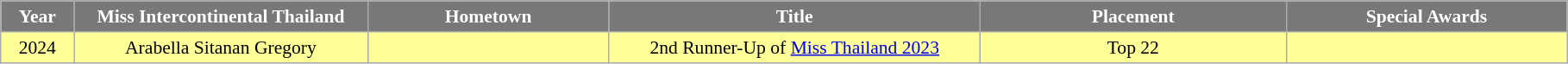<table class="wikitable sortable" style="font-size: 90%; text-align:center">
<tr>
<th width="50" style="background-color:#787878;color:#FFFFFF;">Year</th>
<th width="220" style="background-color:#787878;color:#FFFFFF;">Miss Intercontinental Thailand</th>
<th width="180" style="background-color:#787878;color:#FFFFFF;">Hometown</th>
<th width="280" style="background-color:#787878;color:#FFFFFF;">Title</th>
<th width="230" style="background-color:#787878;color:#FFFFFF;">Placement</th>
<th width="210" style="background-color:#787878;color:#FFFFFF;">Special Awards</th>
</tr>
<tr style="background-color:#FFFF99">
<td>2024</td>
<td>Arabella Sitanan Gregory</td>
<td align=left></td>
<td>2nd Runner-Up of <a href='#'>Miss Thailand 2023</a></td>
<td>Top 22</td>
<td></td>
</tr>
</table>
